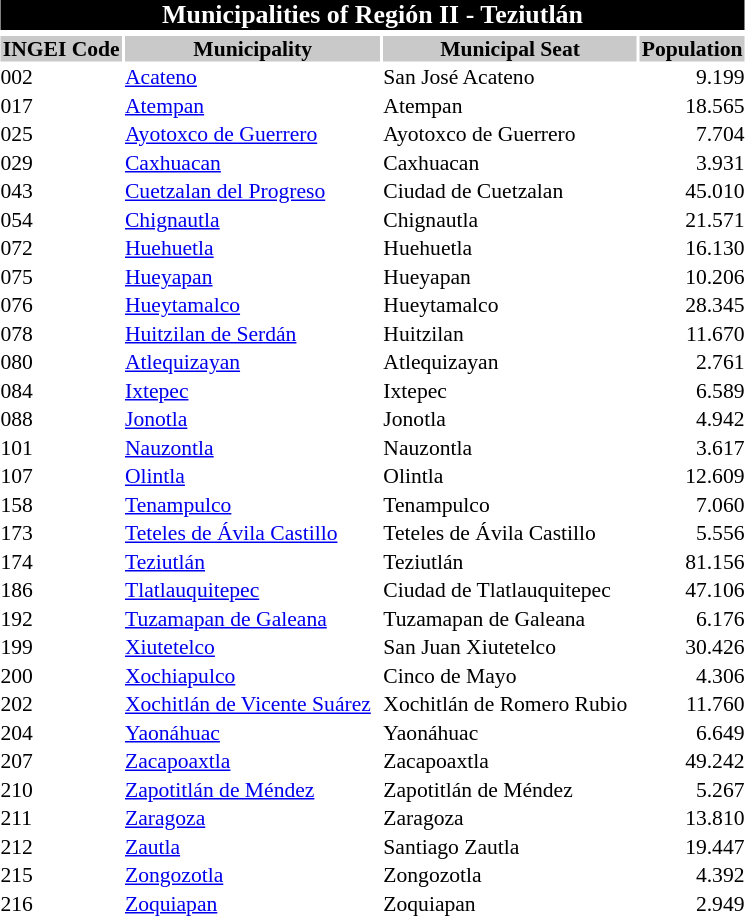<table class="toc" cellpadding=0 cellspacing=2 width=500px style="float:center; margin: 0.5em 0.5em 0.5em 1em; padding: 0.5e text-align:left;clear:all; margin-left:3px; font-size:90%">
<tr>
<td colspan=4 style="background:#black; color:white; font-size:120%" align=center bgcolor="black"><strong>Municipalities of Región II - Teziutlán</strong></td>
</tr>
<tr>
<td colspan=4 align=center valign=center bgcolor="white"></td>
</tr>
<tr>
<td style="background:#C9C9C9;" align=center><strong>INGEI Code</strong></td>
<td style="background:#C9C9C9;" align=center><strong>Municipality</strong></td>
<td style="background:#C9C9C9;" align=center><strong>Municipal Seat</strong></td>
<td style="background:#C9C9C9;" align=center><strong>Population</strong></td>
</tr>
<tr>
<td>002</td>
<td><a href='#'>Acateno</a></td>
<td>San José Acateno</td>
<td align="right">9.199</td>
</tr>
<tr>
<td>017</td>
<td><a href='#'>Atempan</a></td>
<td>Atempan</td>
<td align="right">18.565</td>
</tr>
<tr>
<td>025</td>
<td><a href='#'>Ayotoxco de Guerrero</a></td>
<td>Ayotoxco de Guerrero</td>
<td align="right">7.704</td>
</tr>
<tr>
<td>029</td>
<td><a href='#'>Caxhuacan</a></td>
<td>Caxhuacan</td>
<td align="right">3.931</td>
</tr>
<tr>
<td>043</td>
<td><a href='#'>Cuetzalan del Progreso</a></td>
<td>Ciudad de Cuetzalan</td>
<td align="right">45.010</td>
</tr>
<tr>
<td>054</td>
<td><a href='#'>Chignautla</a></td>
<td>Chignautla</td>
<td align="right">21.571</td>
</tr>
<tr>
<td>072</td>
<td><a href='#'>Huehuetla</a></td>
<td>Huehuetla</td>
<td align="right">16.130</td>
</tr>
<tr>
<td>075</td>
<td><a href='#'>Hueyapan</a></td>
<td>Hueyapan</td>
<td align="right">10.206</td>
</tr>
<tr>
<td>076</td>
<td><a href='#'>Hueytamalco</a></td>
<td>Hueytamalco</td>
<td align="right">28.345</td>
</tr>
<tr>
<td>078</td>
<td><a href='#'>Huitzilan de Serdán</a></td>
<td>Huitzilan</td>
<td align="right">11.670</td>
</tr>
<tr>
<td>080</td>
<td><a href='#'>Atlequizayan</a></td>
<td>Atlequizayan</td>
<td align="right">2.761</td>
</tr>
<tr>
<td>084</td>
<td><a href='#'>Ixtepec</a></td>
<td>Ixtepec</td>
<td align="right">6.589</td>
</tr>
<tr>
<td>088</td>
<td><a href='#'>Jonotla</a></td>
<td>Jonotla</td>
<td align="right">4.942</td>
</tr>
<tr>
<td>101</td>
<td><a href='#'>Nauzontla</a></td>
<td>Nauzontla</td>
<td align="right">3.617</td>
</tr>
<tr>
<td>107</td>
<td><a href='#'>Olintla</a></td>
<td>Olintla</td>
<td align="right">12.609</td>
</tr>
<tr>
<td>158</td>
<td><a href='#'>Tenampulco</a></td>
<td>Tenampulco</td>
<td align="right">7.060</td>
</tr>
<tr>
<td>173</td>
<td><a href='#'>Teteles de Ávila Castillo</a></td>
<td>Teteles de Ávila Castillo</td>
<td align="right">5.556</td>
</tr>
<tr>
<td>174</td>
<td><a href='#'>Teziutlán</a></td>
<td>Teziutlán</td>
<td align="right">81.156</td>
</tr>
<tr>
<td>186</td>
<td><a href='#'>Tlatlauquitepec</a></td>
<td>Ciudad de Tlatlauquitepec</td>
<td align="right">47.106</td>
</tr>
<tr>
<td>192</td>
<td><a href='#'>Tuzamapan de Galeana</a></td>
<td>Tuzamapan de Galeana</td>
<td align="right">6.176</td>
</tr>
<tr>
<td>199</td>
<td><a href='#'>Xiutetelco</a></td>
<td>San Juan Xiutetelco</td>
<td align="right">30.426</td>
</tr>
<tr>
<td>200</td>
<td><a href='#'>Xochiapulco</a></td>
<td>Cinco de Mayo</td>
<td align="right">4.306</td>
</tr>
<tr>
<td>202</td>
<td><a href='#'>Xochitlán de Vicente Suárez</a></td>
<td>Xochitlán de Romero Rubio</td>
<td align="right">11.760</td>
</tr>
<tr>
<td>204</td>
<td><a href='#'>Yaonáhuac</a></td>
<td>Yaonáhuac</td>
<td align="right">6.649</td>
</tr>
<tr>
<td>207</td>
<td><a href='#'>Zacapoaxtla</a></td>
<td>Zacapoaxtla</td>
<td align="right">49.242</td>
</tr>
<tr>
<td>210</td>
<td><a href='#'>Zapotitlán de Méndez</a></td>
<td>Zapotitlán de Méndez</td>
<td align="right">5.267</td>
</tr>
<tr>
<td>211</td>
<td><a href='#'>Zaragoza</a></td>
<td>Zaragoza</td>
<td align="right">13.810</td>
</tr>
<tr>
<td>212</td>
<td><a href='#'>Zautla</a></td>
<td>Santiago Zautla</td>
<td align="right">19.447</td>
</tr>
<tr>
<td>215</td>
<td><a href='#'>Zongozotla</a></td>
<td>Zongozotla</td>
<td align="right">4.392</td>
</tr>
<tr>
<td>216</td>
<td><a href='#'>Zoquiapan</a></td>
<td>Zoquiapan</td>
<td align="right">2.949</td>
</tr>
<tr>
</tr>
</table>
